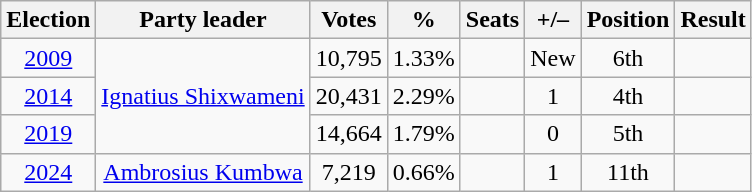<table class="wikitable" style="text-align:center">
<tr>
<th>Election</th>
<th>Party leader</th>
<th><strong>Votes</strong></th>
<th><strong>%</strong></th>
<th><strong>Seats</strong></th>
<th>+/–</th>
<th><strong>Position</strong></th>
<th><strong>Result</strong></th>
</tr>
<tr>
<td><a href='#'>2009</a></td>
<td rowspan="3"><a href='#'>Ignatius Shixwameni</a></td>
<td>10,795</td>
<td>1.33%</td>
<td></td>
<td>New</td>
<td> 6th</td>
<td></td>
</tr>
<tr>
<td><a href='#'>2014</a></td>
<td>20,431</td>
<td>2.29%</td>
<td></td>
<td> 1</td>
<td> 4th</td>
<td></td>
</tr>
<tr>
<td><a href='#'>2019</a></td>
<td>14,664</td>
<td>1.79%</td>
<td></td>
<td> 0</td>
<td> 5th</td>
<td></td>
</tr>
<tr>
<td><a href='#'>2024</a></td>
<td><a href='#'>Ambrosius Kumbwa</a></td>
<td>7,219</td>
<td>0.66%</td>
<td></td>
<td> 1</td>
<td> 11th</td>
<td></td>
</tr>
</table>
